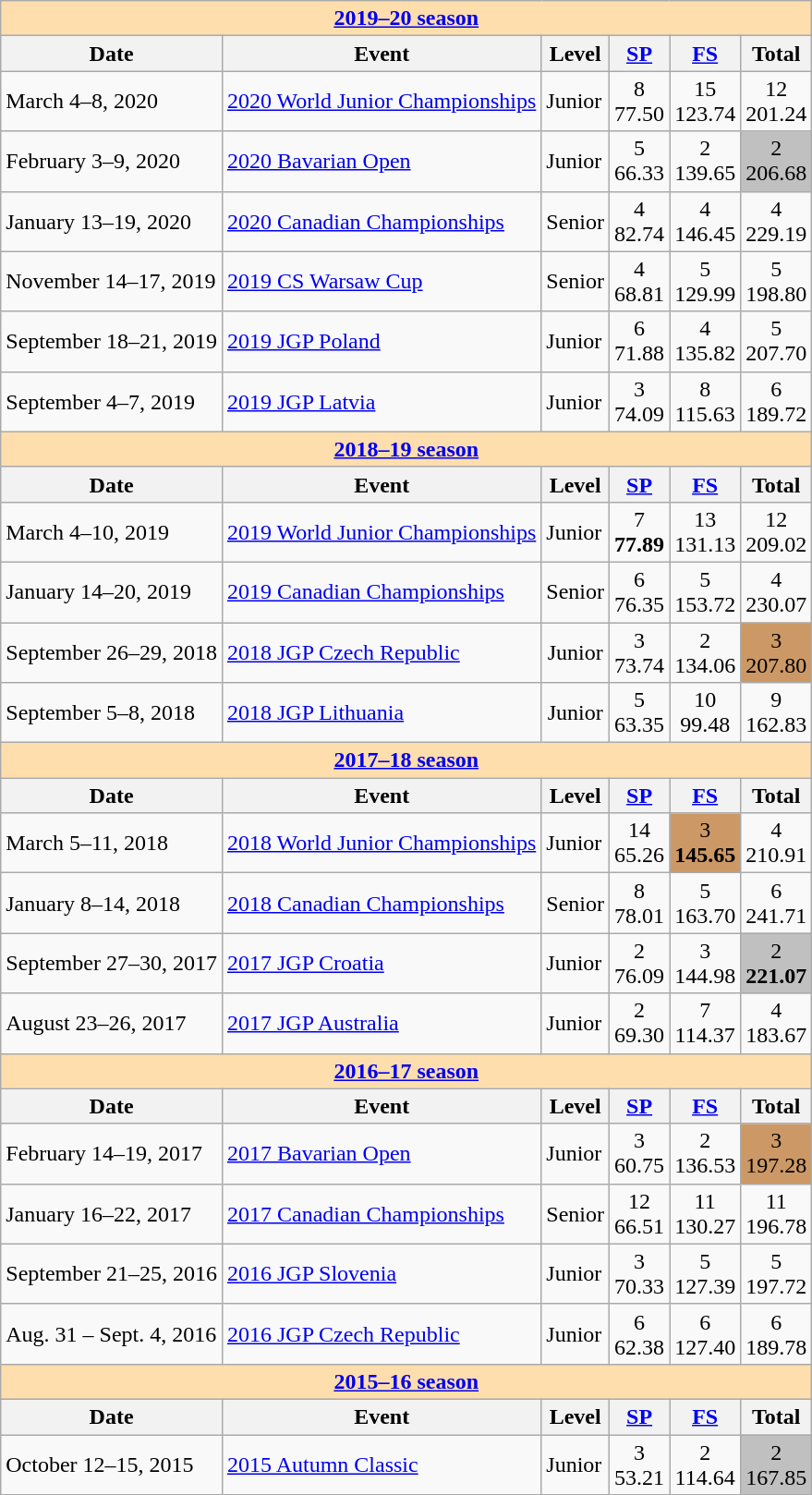<table class="wikitable">
<tr>
<td style="background-color: #ffdead; " colspan=6 align=center><a href='#'><strong>2019–20 season</strong></a></td>
</tr>
<tr>
<th>Date</th>
<th>Event</th>
<th>Level</th>
<th><a href='#'>SP</a></th>
<th><a href='#'>FS</a></th>
<th>Total</th>
</tr>
<tr>
<td>March 4–8, 2020</td>
<td><a href='#'>2020 World Junior Championships</a></td>
<td>Junior</td>
<td align=center>8 <br> 77.50</td>
<td align=center>15 <br> 123.74</td>
<td align=center>12 <br> 201.24</td>
</tr>
<tr>
<td>February 3–9, 2020</td>
<td><a href='#'>2020 Bavarian Open</a></td>
<td>Junior</td>
<td align=center>5 <br> 66.33</td>
<td align=center>2 <br> 139.65</td>
<td align=center bgcolor=silver>2 <br> 206.68</td>
</tr>
<tr>
<td>January 13–19, 2020</td>
<td><a href='#'>2020 Canadian Championships</a></td>
<td>Senior</td>
<td align=center>4 <br> 82.74</td>
<td align=center>4 <br> 146.45</td>
<td align=center>4 <br> 229.19</td>
</tr>
<tr>
<td>November 14–17, 2019</td>
<td><a href='#'>2019 CS Warsaw Cup</a></td>
<td>Senior</td>
<td align=center>4 <br> 68.81</td>
<td align=center>5 <br> 129.99</td>
<td align=center>5 <br> 198.80</td>
</tr>
<tr>
<td>September 18–21, 2019</td>
<td><a href='#'>2019 JGP Poland</a></td>
<td>Junior</td>
<td align=center>6 <br> 71.88</td>
<td align=center>4 <br> 135.82</td>
<td align=center>5 <br> 207.70</td>
</tr>
<tr>
<td>September 4–7, 2019</td>
<td><a href='#'>2019 JGP Latvia</a></td>
<td>Junior</td>
<td align=center>3 <br> 74.09</td>
<td align=center>8 <br> 115.63</td>
<td align=center>6 <br> 189.72</td>
</tr>
<tr>
<td style="background-color: #ffdead; " colspan=6 align=center><a href='#'><strong>2018–19 season</strong></a></td>
</tr>
<tr>
<th>Date</th>
<th>Event</th>
<th>Level</th>
<th><a href='#'>SP</a></th>
<th><a href='#'>FS</a></th>
<th>Total</th>
</tr>
<tr>
<td>March 4–10, 2019</td>
<td><a href='#'>2019 World Junior Championships</a></td>
<td>Junior</td>
<td align=center>7 <br> <strong>77.89</strong></td>
<td align=center>13 <br> 131.13</td>
<td align=center>12 <br> 209.02</td>
</tr>
<tr>
<td>January 14–20, 2019</td>
<td><a href='#'>2019 Canadian Championships</a></td>
<td>Senior</td>
<td align=center>6 <br> 76.35</td>
<td align=center>5 <br> 153.72</td>
<td align=center>4 <br> 230.07</td>
</tr>
<tr>
<td>September 26–29, 2018</td>
<td><a href='#'>2018 JGP Czech Republic</a></td>
<td align=center>Junior</td>
<td align=center>3 <br> 73.74</td>
<td align=center>2 <br> 134.06</td>
<td align=center bgcolor="#cc9966">3 <br> 207.80</td>
</tr>
<tr>
<td>September 5–8, 2018</td>
<td><a href='#'>2018 JGP Lithuania</a></td>
<td align=center>Junior</td>
<td align=center>5 <br> 63.35</td>
<td align=center>10 <br> 99.48</td>
<td align=center>9 <br> 162.83</td>
</tr>
<tr>
<th style="background-color: #ffdead;" colspan=6 align=center><a href='#'>2017–18 season</a></th>
</tr>
<tr>
<th>Date</th>
<th>Event</th>
<th>Level</th>
<th><a href='#'>SP</a></th>
<th><a href='#'>FS</a></th>
<th>Total</th>
</tr>
<tr>
<td>March 5–11, 2018</td>
<td><a href='#'>2018 World Junior Championships</a></td>
<td>Junior</td>
<td align=center>14 <br> 65.26</td>
<td align=center bgcolor="#cc9966">3 <br> <strong>145.65</strong></td>
<td align=center>4 <br> 210.91</td>
</tr>
<tr>
<td>January 8–14, 2018</td>
<td><a href='#'>2018 Canadian Championships</a></td>
<td>Senior</td>
<td align=center>8 <br>  78.01</td>
<td align=center>5 <br>  163.70</td>
<td align=center>6 <br>  241.71</td>
</tr>
<tr>
<td>September 27–30, 2017</td>
<td><a href='#'>2017 JGP Croatia</a></td>
<td>Junior</td>
<td align=center>2 <br> 76.09</td>
<td align=center>3 <br> 144.98</td>
<td align=center bgcolor=silver>2 <br> <strong>221.07</strong></td>
</tr>
<tr>
<td>August 23–26, 2017</td>
<td><a href='#'>2017 JGP Australia</a></td>
<td>Junior</td>
<td align=center>2 <br> 69.30</td>
<td align=center>7 <br> 114.37</td>
<td align=center>4 <br> 183.67</td>
</tr>
<tr>
<th style="background-color: #ffdead;" colspan=6 align=center><a href='#'>2016–17 season</a></th>
</tr>
<tr>
<th>Date</th>
<th>Event</th>
<th>Level</th>
<th><a href='#'>SP</a></th>
<th><a href='#'>FS</a></th>
<th>Total</th>
</tr>
<tr>
<td>February 14–19, 2017</td>
<td><a href='#'>2017 Bavarian Open</a></td>
<td>Junior</td>
<td align=center>3 <br> 60.75</td>
<td align=center>2 <br> 136.53</td>
<td align=center bgcolor=cc9966>3 <br> 197.28</td>
</tr>
<tr>
<td>January 16–22, 2017</td>
<td><a href='#'>2017 Canadian Championships</a></td>
<td>Senior</td>
<td align=center>12 <br> 66.51</td>
<td align=center>11 <br> 130.27</td>
<td align=center>11 <br> 196.78</td>
</tr>
<tr>
<td>September 21–25, 2016</td>
<td><a href='#'>2016 JGP Slovenia</a></td>
<td>Junior</td>
<td align=center>3 <br> 70.33</td>
<td align=center>5 <br> 127.39</td>
<td align=center>5 <br> 197.72</td>
</tr>
<tr>
<td>Aug. 31 – Sept. 4, 2016</td>
<td><a href='#'>2016 JGP Czech Republic</a></td>
<td>Junior</td>
<td align=center>6 <br> 62.38</td>
<td align=center>6 <br> 127.40</td>
<td align=center>6 <br> 189.78</td>
</tr>
<tr>
<th style="background-color: #ffdead;" colspan=6 align=center><a href='#'>2015–16 season</a></th>
</tr>
<tr>
<th>Date</th>
<th>Event</th>
<th>Level</th>
<th><a href='#'>SP</a></th>
<th><a href='#'>FS</a></th>
<th>Total</th>
</tr>
<tr>
<td>October 12–15, 2015</td>
<td><a href='#'>2015 Autumn Classic</a></td>
<td>Junior</td>
<td align=center>3 <br> 53.21</td>
<td align=center>2 <br> 114.64</td>
<td align=center bgcolor=silver>2 <br> 167.85</td>
</tr>
</table>
